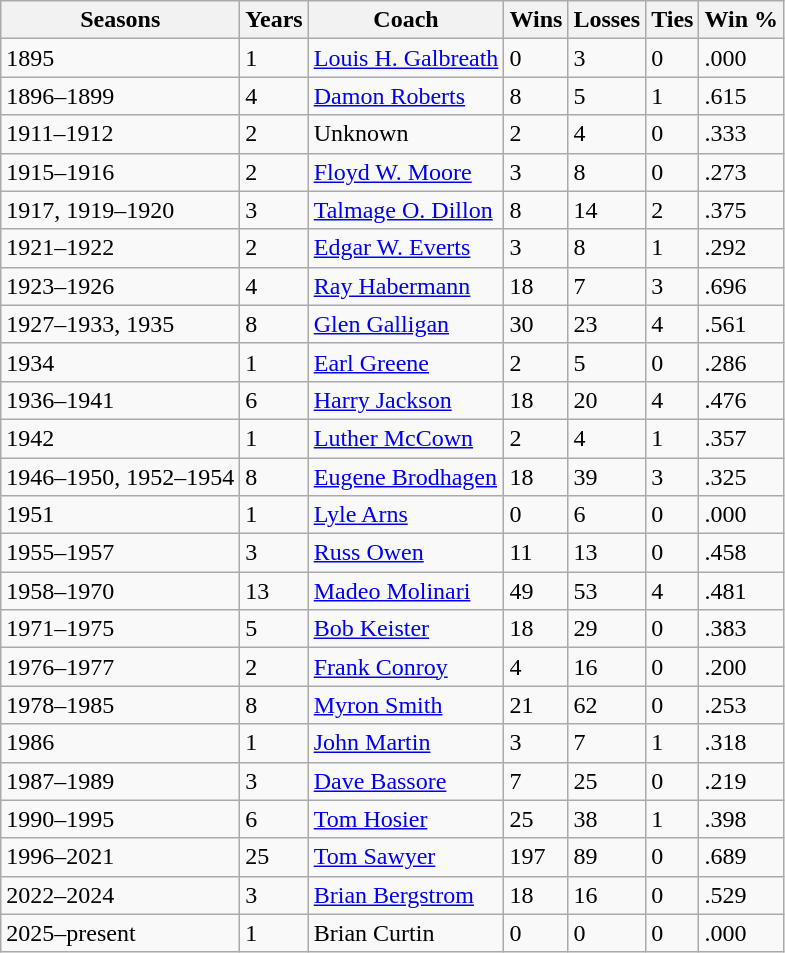<table class="wikitable">
<tr>
<th>Seasons</th>
<th>Years</th>
<th>Coach</th>
<th>Wins</th>
<th>Losses</th>
<th>Ties</th>
<th>Win %</th>
</tr>
<tr>
<td>1895</td>
<td>1</td>
<td><a href='#'>Louis H. Galbreath</a></td>
<td>0</td>
<td>3</td>
<td>0</td>
<td>.000</td>
</tr>
<tr>
<td>1896–1899</td>
<td>4</td>
<td><a href='#'>Damon Roberts</a></td>
<td>8</td>
<td>5</td>
<td>1</td>
<td>.615</td>
</tr>
<tr>
<td>1911–1912</td>
<td>2</td>
<td>Unknown</td>
<td>2</td>
<td>4</td>
<td>0</td>
<td>.333</td>
</tr>
<tr>
<td>1915–1916</td>
<td>2</td>
<td><a href='#'>Floyd W. Moore</a></td>
<td>3</td>
<td>8</td>
<td>0</td>
<td>.273</td>
</tr>
<tr>
<td>1917, 1919–1920</td>
<td>3</td>
<td><a href='#'>Talmage O. Dillon</a></td>
<td>8</td>
<td>14</td>
<td>2</td>
<td>.375</td>
</tr>
<tr>
<td>1921–1922</td>
<td>2</td>
<td><a href='#'>Edgar W. Everts</a></td>
<td>3</td>
<td>8</td>
<td>1</td>
<td>.292</td>
</tr>
<tr>
<td>1923–1926</td>
<td>4</td>
<td><a href='#'>Ray Habermann</a></td>
<td>18</td>
<td>7</td>
<td>3</td>
<td>.696</td>
</tr>
<tr>
<td>1927–1933, 1935</td>
<td>8</td>
<td><a href='#'>Glen Galligan</a></td>
<td>30</td>
<td>23</td>
<td>4</td>
<td>.561</td>
</tr>
<tr>
<td>1934</td>
<td>1</td>
<td><a href='#'>Earl Greene</a></td>
<td>2</td>
<td>5</td>
<td>0</td>
<td>.286</td>
</tr>
<tr>
<td>1936–1941</td>
<td>6</td>
<td><a href='#'>Harry Jackson</a></td>
<td>18</td>
<td>20</td>
<td>4</td>
<td>.476</td>
</tr>
<tr>
<td>1942</td>
<td>1</td>
<td><a href='#'>Luther McCown</a></td>
<td>2</td>
<td>4</td>
<td>1</td>
<td>.357</td>
</tr>
<tr>
<td>1946–1950, 1952–1954</td>
<td>8</td>
<td><a href='#'>Eugene Brodhagen</a></td>
<td>18</td>
<td>39</td>
<td>3</td>
<td>.325</td>
</tr>
<tr>
<td>1951</td>
<td>1</td>
<td><a href='#'>Lyle Arns</a></td>
<td>0</td>
<td>6</td>
<td>0</td>
<td>.000</td>
</tr>
<tr>
<td>1955–1957</td>
<td>3</td>
<td><a href='#'>Russ Owen</a></td>
<td>11</td>
<td>13</td>
<td>0</td>
<td>.458</td>
</tr>
<tr>
<td>1958–1970</td>
<td>13</td>
<td><a href='#'>Madeo Molinari</a></td>
<td>49</td>
<td>53</td>
<td>4</td>
<td>.481</td>
</tr>
<tr>
<td>1971–1975</td>
<td>5</td>
<td><a href='#'>Bob Keister</a></td>
<td>18</td>
<td>29</td>
<td>0</td>
<td>.383</td>
</tr>
<tr>
<td>1976–1977</td>
<td>2</td>
<td><a href='#'>Frank Conroy</a></td>
<td>4</td>
<td>16</td>
<td>0</td>
<td>.200</td>
</tr>
<tr>
<td>1978–1985</td>
<td>8</td>
<td><a href='#'>Myron Smith</a></td>
<td>21</td>
<td>62</td>
<td>0</td>
<td>.253</td>
</tr>
<tr>
<td>1986</td>
<td>1</td>
<td><a href='#'>John Martin</a></td>
<td>3</td>
<td>7</td>
<td>1</td>
<td>.318</td>
</tr>
<tr>
<td>1987–1989</td>
<td>3</td>
<td><a href='#'>Dave Bassore</a></td>
<td>7</td>
<td>25</td>
<td>0</td>
<td>.219</td>
</tr>
<tr>
<td>1990–1995</td>
<td>6</td>
<td><a href='#'>Tom Hosier</a></td>
<td>25</td>
<td>38</td>
<td>1</td>
<td>.398</td>
</tr>
<tr>
<td>1996–2021</td>
<td>25</td>
<td><a href='#'>Tom Sawyer</a></td>
<td>197</td>
<td>89</td>
<td>0</td>
<td>.689</td>
</tr>
<tr>
<td>2022–2024</td>
<td>3</td>
<td><a href='#'>Brian Bergstrom</a></td>
<td>18</td>
<td>16</td>
<td>0</td>
<td>.529</td>
</tr>
<tr>
<td>2025–present</td>
<td>1</td>
<td>Brian Curtin</td>
<td>0</td>
<td>0</td>
<td>0</td>
<td>.000</td>
</tr>
</table>
